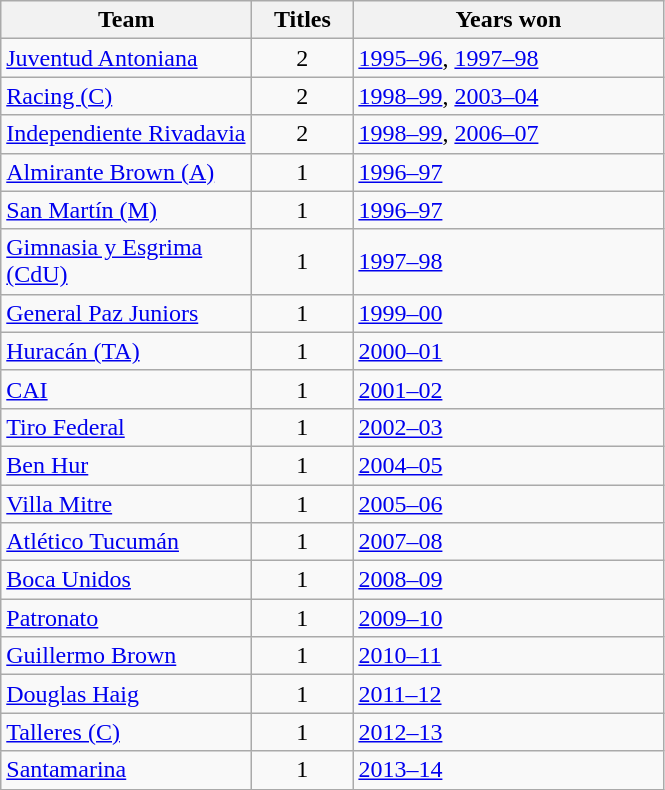<table class="wikitable sortable">
<tr>
<th width=160px>Team</th>
<th width=60px>Titles</th>
<th width=200px>Years won</th>
</tr>
<tr>
<td><a href='#'>Juventud Antoniana</a></td>
<td align=center>2</td>
<td><a href='#'>1995–96</a>, <a href='#'>1997–98</a></td>
</tr>
<tr>
<td><a href='#'>Racing (C)</a></td>
<td align=center>2</td>
<td><a href='#'>1998–99</a>, <a href='#'>2003–04</a></td>
</tr>
<tr>
<td><a href='#'>Independiente Rivadavia</a></td>
<td align=center>2</td>
<td><a href='#'>1998–99</a>, <a href='#'>2006–07</a></td>
</tr>
<tr>
<td><a href='#'>Almirante Brown (A)</a></td>
<td align=center>1</td>
<td><a href='#'>1996–97</a></td>
</tr>
<tr>
<td><a href='#'>San Martín (M)</a></td>
<td align=center>1</td>
<td><a href='#'>1996–97</a></td>
</tr>
<tr>
<td><a href='#'>Gimnasia y Esgrima (CdU)</a></td>
<td align=center>1</td>
<td><a href='#'>1997–98</a></td>
</tr>
<tr>
<td><a href='#'>General Paz Juniors</a></td>
<td align=center>1</td>
<td><a href='#'>1999–00</a></td>
</tr>
<tr>
<td><a href='#'>Huracán (TA)</a></td>
<td align=center>1</td>
<td><a href='#'>2000–01</a></td>
</tr>
<tr>
<td><a href='#'>CAI</a></td>
<td align=center>1</td>
<td><a href='#'>2001–02</a></td>
</tr>
<tr>
<td><a href='#'>Tiro Federal</a></td>
<td align=center>1</td>
<td><a href='#'>2002–03</a></td>
</tr>
<tr>
<td><a href='#'>Ben Hur</a></td>
<td align=center>1</td>
<td><a href='#'>2004–05</a></td>
</tr>
<tr>
<td><a href='#'>Villa Mitre</a></td>
<td align=center>1</td>
<td><a href='#'>2005–06</a></td>
</tr>
<tr>
<td><a href='#'>Atlético Tucumán</a></td>
<td align=center>1</td>
<td><a href='#'>2007–08</a></td>
</tr>
<tr>
<td><a href='#'>Boca Unidos</a></td>
<td align=center>1</td>
<td><a href='#'>2008–09</a></td>
</tr>
<tr>
<td><a href='#'>Patronato</a></td>
<td align=center>1</td>
<td><a href='#'>2009–10</a></td>
</tr>
<tr>
<td><a href='#'>Guillermo Brown</a></td>
<td align=center>1</td>
<td><a href='#'>2010–11</a></td>
</tr>
<tr>
<td><a href='#'>Douglas Haig</a></td>
<td align=center>1</td>
<td><a href='#'>2011–12</a></td>
</tr>
<tr>
<td><a href='#'>Talleres (C)</a></td>
<td align=center>1</td>
<td><a href='#'>2012–13</a></td>
</tr>
<tr>
<td><a href='#'>Santamarina</a></td>
<td align=center>1</td>
<td><a href='#'>2013–14</a></td>
</tr>
</table>
